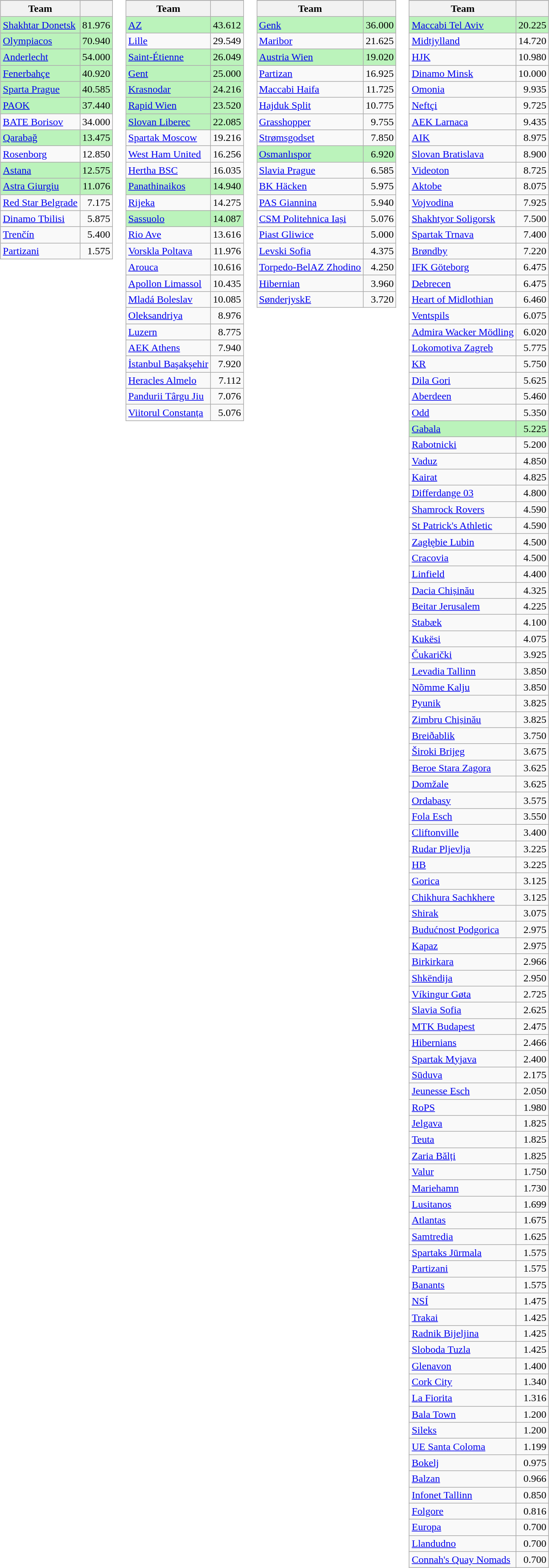<table>
<tr valign=top>
<td><br><table class="wikitable">
<tr>
</tr>
<tr>
<th>Team</th>
<th width=20></th>
</tr>
<tr bgcolor=#bbf3bb>
<td> <a href='#'>Shakhtar Donetsk</a></td>
<td align=right>81.976</td>
</tr>
<tr bgcolor=#bbf3bb>
<td> <a href='#'>Olympiacos</a></td>
<td align=right>70.940</td>
</tr>
<tr bgcolor=#bbf3bb>
<td> <a href='#'>Anderlecht</a></td>
<td align=right>54.000</td>
</tr>
<tr bgcolor=#bbf3bb>
<td> <a href='#'>Fenerbahçe</a></td>
<td align=right>40.920</td>
</tr>
<tr bgcolor=#bbf3bb>
<td> <a href='#'>Sparta Prague</a></td>
<td align=right>40.585</td>
</tr>
<tr bgcolor=#bbf3bb>
<td> <a href='#'>PAOK</a></td>
<td align=right>37.440</td>
</tr>
<tr>
<td> <a href='#'>BATE Borisov</a></td>
<td align=right>34.000</td>
</tr>
<tr bgcolor=#bbf3bb>
<td> <a href='#'>Qarabağ</a></td>
<td align=right>13.475</td>
</tr>
<tr>
<td> <a href='#'>Rosenborg</a></td>
<td align=right>12.850</td>
</tr>
<tr bgcolor=#bbf3bb>
<td> <a href='#'>Astana</a></td>
<td align=right>12.575</td>
</tr>
<tr bgcolor=#bbf3bb>
<td> <a href='#'>Astra Giurgiu</a></td>
<td align=right>11.076</td>
</tr>
<tr>
<td> <a href='#'>Red Star Belgrade</a></td>
<td align=right>7.175</td>
</tr>
<tr>
<td> <a href='#'>Dinamo Tbilisi</a></td>
<td align=right>5.875</td>
</tr>
<tr>
<td> <a href='#'>Trenčín</a></td>
<td align=right>5.400</td>
</tr>
<tr>
<td> <a href='#'>Partizani</a></td>
<td align=right>1.575</td>
</tr>
</table>
</td>
<td><br><table class="wikitable">
<tr>
</tr>
<tr>
<th>Team</th>
<th width=20></th>
</tr>
<tr bgcolor=#bbf3bb>
<td> <a href='#'>AZ</a></td>
<td align=right>43.612</td>
</tr>
<tr>
<td> <a href='#'>Lille</a></td>
<td align=right>29.549</td>
</tr>
<tr bgcolor=#bbf3bb>
<td> <a href='#'>Saint-Étienne</a></td>
<td align=right>26.049</td>
</tr>
<tr bgcolor=#bbf3bb>
<td> <a href='#'>Gent</a></td>
<td align=right>25.000</td>
</tr>
<tr bgcolor=#bbf3bb>
<td> <a href='#'>Krasnodar</a></td>
<td align=right>24.216</td>
</tr>
<tr bgcolor=#bbf3bb>
<td> <a href='#'>Rapid Wien</a></td>
<td align=right>23.520</td>
</tr>
<tr bgcolor=#bbf3bb>
<td> <a href='#'>Slovan Liberec</a></td>
<td align=right>22.085</td>
</tr>
<tr>
<td> <a href='#'>Spartak Moscow</a></td>
<td align=right>19.216</td>
</tr>
<tr>
<td> <a href='#'>West Ham United</a></td>
<td align=right>16.256</td>
</tr>
<tr>
<td> <a href='#'>Hertha BSC</a></td>
<td align=right>16.035</td>
</tr>
<tr bgcolor=#bbf3bb>
<td> <a href='#'>Panathinaikos</a></td>
<td align=right>14.940</td>
</tr>
<tr>
<td> <a href='#'>Rijeka</a></td>
<td align=right>14.275</td>
</tr>
<tr bgcolor=#bbf3bb>
<td> <a href='#'>Sassuolo</a></td>
<td align=right>14.087</td>
</tr>
<tr>
<td> <a href='#'>Rio Ave</a></td>
<td align=right>13.616</td>
</tr>
<tr>
<td> <a href='#'>Vorskla Poltava</a></td>
<td align=right>11.976</td>
</tr>
<tr>
<td> <a href='#'>Arouca</a></td>
<td align=right>10.616</td>
</tr>
<tr>
<td> <a href='#'>Apollon Limassol</a></td>
<td align=right>10.435</td>
</tr>
<tr>
<td> <a href='#'>Mladá Boleslav</a></td>
<td align=right>10.085</td>
</tr>
<tr>
<td> <a href='#'>Oleksandriya</a></td>
<td align=right>8.976</td>
</tr>
<tr>
<td> <a href='#'>Luzern</a></td>
<td align=right>8.775</td>
</tr>
<tr>
<td> <a href='#'>AEK Athens</a></td>
<td align=right>7.940</td>
</tr>
<tr>
<td> <a href='#'>İstanbul Başakşehir</a></td>
<td align=right>7.920</td>
</tr>
<tr>
<td> <a href='#'>Heracles Almelo</a></td>
<td align=right>7.112</td>
</tr>
<tr>
<td> <a href='#'>Pandurii Târgu Jiu</a></td>
<td align=right>7.076</td>
</tr>
<tr>
<td> <a href='#'>Viitorul Constanța</a></td>
<td align=right>5.076</td>
</tr>
</table>
</td>
<td><br><table class="wikitable">
<tr>
</tr>
<tr>
<th>Team</th>
<th width=20></th>
</tr>
<tr bgcolor=#bbf3bb>
<td> <a href='#'>Genk</a></td>
<td align=right>36.000</td>
</tr>
<tr>
<td> <a href='#'>Maribor</a></td>
<td align=right>21.625</td>
</tr>
<tr bgcolor=#bbf3bb>
<td> <a href='#'>Austria Wien</a></td>
<td align=right>19.020</td>
</tr>
<tr>
<td> <a href='#'>Partizan</a></td>
<td align=right>16.925</td>
</tr>
<tr>
<td> <a href='#'>Maccabi Haifa</a></td>
<td align=right>11.725</td>
</tr>
<tr>
<td> <a href='#'>Hajduk Split</a></td>
<td align=right>10.775</td>
</tr>
<tr>
<td> <a href='#'>Grasshopper</a></td>
<td align=right>9.755</td>
</tr>
<tr>
<td> <a href='#'>Strømsgodset</a></td>
<td align=right>7.850</td>
</tr>
<tr bgcolor=#bbf3bb>
<td> <a href='#'>Osmanlıspor</a></td>
<td align=right>6.920</td>
</tr>
<tr>
<td> <a href='#'>Slavia Prague</a></td>
<td align=right>6.585</td>
</tr>
<tr>
<td> <a href='#'>BK Häcken</a></td>
<td align=right>5.975</td>
</tr>
<tr>
<td> <a href='#'>PAS Giannina</a></td>
<td align=right>5.940</td>
</tr>
<tr>
<td> <a href='#'>CSM Politehnica Iași</a></td>
<td align=right>5.076</td>
</tr>
<tr>
<td> <a href='#'>Piast Gliwice</a></td>
<td align=right>5.000</td>
</tr>
<tr>
<td> <a href='#'>Levski Sofia</a></td>
<td align=right>4.375</td>
</tr>
<tr>
<td> <a href='#'>Torpedo-BelAZ Zhodino</a></td>
<td align=right>4.250</td>
</tr>
<tr>
<td> <a href='#'>Hibernian</a></td>
<td align=right>3.960</td>
</tr>
<tr>
<td> <a href='#'>SønderjyskE</a></td>
<td align=right>3.720</td>
</tr>
</table>
</td>
<td><br><table class="wikitable">
<tr>
</tr>
<tr>
<th>Team</th>
<th width=20></th>
</tr>
<tr bgcolor=#bbf3bb>
<td> <a href='#'>Maccabi Tel Aviv</a></td>
<td align=right>20.225</td>
</tr>
<tr>
<td> <a href='#'>Midtjylland</a></td>
<td align=right>14.720</td>
</tr>
<tr>
<td> <a href='#'>HJK</a></td>
<td align=right>10.980</td>
</tr>
<tr>
<td> <a href='#'>Dinamo Minsk</a></td>
<td align=right>10.000</td>
</tr>
<tr>
<td> <a href='#'>Omonia</a></td>
<td align=right>9.935</td>
</tr>
<tr>
<td> <a href='#'>Neftçi</a></td>
<td align=right>9.725</td>
</tr>
<tr>
<td> <a href='#'>AEK Larnaca</a></td>
<td align=right>9.435</td>
</tr>
<tr>
<td> <a href='#'>AIK</a></td>
<td align=right>8.975</td>
</tr>
<tr>
<td> <a href='#'>Slovan Bratislava</a></td>
<td align=right>8.900</td>
</tr>
<tr>
<td> <a href='#'>Videoton</a></td>
<td align=right>8.725</td>
</tr>
<tr>
<td> <a href='#'>Aktobe</a></td>
<td align=right>8.075</td>
</tr>
<tr>
<td> <a href='#'>Vojvodina</a></td>
<td align=right>7.925</td>
</tr>
<tr>
<td> <a href='#'>Shakhtyor Soligorsk</a></td>
<td align=right>7.500</td>
</tr>
<tr>
<td> <a href='#'>Spartak Trnava</a></td>
<td align=right>7.400</td>
</tr>
<tr>
<td> <a href='#'>Brøndby</a></td>
<td align=right>7.220</td>
</tr>
<tr>
<td> <a href='#'>IFK Göteborg</a></td>
<td align=right>6.475</td>
</tr>
<tr>
<td> <a href='#'>Debrecen</a></td>
<td align=right>6.475</td>
</tr>
<tr>
<td> <a href='#'>Heart of Midlothian</a></td>
<td align=right>6.460</td>
</tr>
<tr>
<td> <a href='#'>Ventspils</a></td>
<td align=right>6.075</td>
</tr>
<tr>
<td> <a href='#'>Admira Wacker Mödling</a></td>
<td align=right>6.020</td>
</tr>
<tr>
<td> <a href='#'>Lokomotiva Zagreb</a></td>
<td align=right>5.775</td>
</tr>
<tr>
<td> <a href='#'>KR</a></td>
<td align=right>5.750</td>
</tr>
<tr>
<td> <a href='#'>Dila Gori</a></td>
<td align=right>5.625</td>
</tr>
<tr>
<td> <a href='#'>Aberdeen</a></td>
<td align=right>5.460</td>
</tr>
<tr>
<td> <a href='#'>Odd</a></td>
<td align=right>5.350</td>
</tr>
<tr bgcolor=#bbf3bb>
<td> <a href='#'>Gabala</a></td>
<td align=right>5.225</td>
</tr>
<tr>
<td> <a href='#'>Rabotnicki</a></td>
<td align=right>5.200</td>
</tr>
<tr>
<td> <a href='#'>Vaduz</a></td>
<td align=right>4.850</td>
</tr>
<tr>
<td> <a href='#'>Kairat</a></td>
<td align=right>4.825</td>
</tr>
<tr>
<td> <a href='#'>Differdange 03</a></td>
<td align=right>4.800</td>
</tr>
<tr>
<td> <a href='#'>Shamrock Rovers</a></td>
<td align=right>4.590</td>
</tr>
<tr>
<td> <a href='#'>St Patrick's Athletic</a></td>
<td align=right>4.590</td>
</tr>
<tr>
<td> <a href='#'>Zagłębie Lubin</a></td>
<td align=right>4.500</td>
</tr>
<tr>
<td> <a href='#'>Cracovia</a></td>
<td align=right>4.500</td>
</tr>
<tr>
<td> <a href='#'>Linfield</a></td>
<td align=right>4.400</td>
</tr>
<tr>
<td> <a href='#'>Dacia Chișinău</a></td>
<td align=right>4.325</td>
</tr>
<tr>
<td> <a href='#'>Beitar Jerusalem</a></td>
<td align=right>4.225</td>
</tr>
<tr>
<td> <a href='#'>Stabæk</a></td>
<td align=right>4.100</td>
</tr>
<tr>
<td> <a href='#'>Kukësi</a></td>
<td align=right>4.075</td>
</tr>
<tr>
<td> <a href='#'>Čukarički</a></td>
<td align=right>3.925</td>
</tr>
<tr>
<td> <a href='#'>Levadia Tallinn</a></td>
<td align=right>3.850</td>
</tr>
<tr>
<td> <a href='#'>Nõmme Kalju</a></td>
<td align=right>3.850</td>
</tr>
<tr>
<td> <a href='#'>Pyunik</a></td>
<td align=right>3.825</td>
</tr>
<tr>
<td> <a href='#'>Zimbru Chișinău</a></td>
<td align=right>3.825</td>
</tr>
<tr>
<td> <a href='#'>Breiðablik</a></td>
<td align=right>3.750</td>
</tr>
<tr>
<td> <a href='#'>Široki Brijeg</a></td>
<td align=right>3.675</td>
</tr>
<tr>
<td> <a href='#'>Beroe Stara Zagora</a></td>
<td align=right>3.625</td>
</tr>
<tr>
<td> <a href='#'>Domžale</a></td>
<td align=right>3.625</td>
</tr>
<tr>
<td> <a href='#'>Ordabasy</a></td>
<td align=right>3.575</td>
</tr>
<tr>
<td> <a href='#'>Fola Esch</a></td>
<td align=right>3.550</td>
</tr>
<tr>
<td> <a href='#'>Cliftonville</a></td>
<td align=right>3.400</td>
</tr>
<tr>
<td> <a href='#'>Rudar Pljevlja</a></td>
<td align=right>3.225</td>
</tr>
<tr>
<td> <a href='#'>HB</a></td>
<td align=right>3.225</td>
</tr>
<tr>
<td> <a href='#'>Gorica</a></td>
<td align=right>3.125</td>
</tr>
<tr>
<td> <a href='#'>Chikhura Sachkhere</a></td>
<td align=right>3.125</td>
</tr>
<tr>
<td> <a href='#'>Shirak</a></td>
<td align=right>3.075</td>
</tr>
<tr>
<td> <a href='#'>Budućnost Podgorica</a></td>
<td align=right>2.975</td>
</tr>
<tr>
<td> <a href='#'>Kapaz</a></td>
<td align=right>2.975</td>
</tr>
<tr>
<td> <a href='#'>Birkirkara</a></td>
<td align=right>2.966</td>
</tr>
<tr>
<td> <a href='#'>Shkëndija</a></td>
<td align=right>2.950</td>
</tr>
<tr>
<td> <a href='#'>Víkingur Gøta</a></td>
<td align=right>2.725</td>
</tr>
<tr>
<td> <a href='#'>Slavia Sofia</a></td>
<td align=right>2.625</td>
</tr>
<tr>
<td> <a href='#'>MTK Budapest</a></td>
<td align=right>2.475</td>
</tr>
<tr>
<td> <a href='#'>Hibernians</a></td>
<td align=right>2.466</td>
</tr>
<tr>
<td> <a href='#'>Spartak Myjava</a></td>
<td align=right>2.400</td>
</tr>
<tr>
<td> <a href='#'>Sūduva</a></td>
<td align=right>2.175</td>
</tr>
<tr>
<td> <a href='#'>Jeunesse Esch</a></td>
<td align=right>2.050</td>
</tr>
<tr>
<td> <a href='#'>RoPS</a></td>
<td align=right>1.980</td>
</tr>
<tr>
<td> <a href='#'>Jelgava</a></td>
<td align=right>1.825</td>
</tr>
<tr>
<td> <a href='#'>Teuta</a></td>
<td align=right>1.825</td>
</tr>
<tr>
<td> <a href='#'>Zaria Bălți</a></td>
<td align=right>1.825</td>
</tr>
<tr>
<td> <a href='#'>Valur</a></td>
<td align=right>1.750</td>
</tr>
<tr>
<td> <a href='#'>Mariehamn</a></td>
<td align=right>1.730</td>
</tr>
<tr>
<td> <a href='#'>Lusitanos</a></td>
<td align=right>1.699</td>
</tr>
<tr>
<td> <a href='#'>Atlantas</a></td>
<td align=right>1.675</td>
</tr>
<tr>
<td> <a href='#'>Samtredia</a></td>
<td align=right>1.625</td>
</tr>
<tr>
<td> <a href='#'>Spartaks Jūrmala</a></td>
<td align=right>1.575</td>
</tr>
<tr>
<td> <a href='#'>Partizani</a></td>
<td align=right>1.575</td>
</tr>
<tr>
<td> <a href='#'>Banants</a></td>
<td align=right>1.575</td>
</tr>
<tr>
<td> <a href='#'>NSÍ</a></td>
<td align=right>1.475</td>
</tr>
<tr>
<td> <a href='#'>Trakai</a></td>
<td align=right>1.425</td>
</tr>
<tr>
<td> <a href='#'>Radnik Bijeljina</a></td>
<td align=right>1.425</td>
</tr>
<tr>
<td> <a href='#'>Sloboda Tuzla</a></td>
<td align=right>1.425</td>
</tr>
<tr>
<td> <a href='#'>Glenavon</a></td>
<td align=right>1.400</td>
</tr>
<tr>
<td> <a href='#'>Cork City</a></td>
<td align=right>1.340</td>
</tr>
<tr>
<td> <a href='#'>La Fiorita</a></td>
<td align=right>1.316</td>
</tr>
<tr>
<td> <a href='#'>Bala Town</a></td>
<td align=right>1.200</td>
</tr>
<tr>
<td> <a href='#'>Sileks</a></td>
<td align=right>1.200</td>
</tr>
<tr>
<td> <a href='#'>UE Santa Coloma</a></td>
<td align=right>1.199</td>
</tr>
<tr>
<td> <a href='#'>Bokelj</a></td>
<td align=right>0.975</td>
</tr>
<tr>
<td> <a href='#'>Balzan</a></td>
<td align=right>0.966</td>
</tr>
<tr>
<td> <a href='#'>Infonet Tallinn</a></td>
<td align=right>0.850</td>
</tr>
<tr>
<td> <a href='#'>Folgore</a></td>
<td align=right>0.816</td>
</tr>
<tr>
<td> <a href='#'>Europa</a></td>
<td align=right>0.700</td>
</tr>
<tr>
<td> <a href='#'>Llandudno</a></td>
<td align=right>0.700</td>
</tr>
<tr>
<td> <a href='#'>Connah's Quay Nomads</a></td>
<td align=right>0.700</td>
</tr>
</table>
</td>
</tr>
</table>
